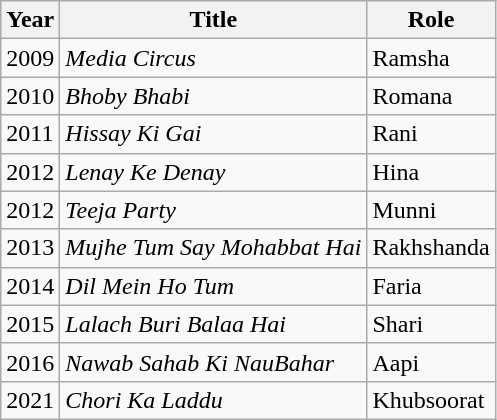<table class="wikitable sortable plainrowheaders">
<tr style="text-align:center;">
<th scope="col">Year</th>
<th scope="col">Title</th>
<th scope="col">Role</th>
</tr>
<tr>
<td>2009</td>
<td><em>Media Circus</em></td>
<td>Ramsha</td>
</tr>
<tr>
<td>2010</td>
<td><em>Bhoby Bhabi</em></td>
<td>Romana</td>
</tr>
<tr>
<td>2011</td>
<td><em>Hissay Ki Gai</em></td>
<td>Rani</td>
</tr>
<tr>
<td>2012</td>
<td><em>Lenay Ke Denay</em></td>
<td>Hina</td>
</tr>
<tr>
<td>2012</td>
<td><em>Teeja Party</em></td>
<td>Munni</td>
</tr>
<tr>
<td>2013</td>
<td><em>Mujhe Tum Say Mohabbat Hai</em></td>
<td>Rakhshanda</td>
</tr>
<tr>
<td>2014</td>
<td><em>Dil Mein Ho Tum</em></td>
<td>Faria</td>
</tr>
<tr>
<td>2015</td>
<td><em>Lalach Buri Balaa Hai</em></td>
<td>Shari</td>
</tr>
<tr>
<td>2016</td>
<td><em>Nawab Sahab Ki NauBahar</em></td>
<td>Aapi</td>
</tr>
<tr>
<td>2021</td>
<td><em>Chori Ka Laddu</em></td>
<td>Khubsoorat</td>
</tr>
</table>
